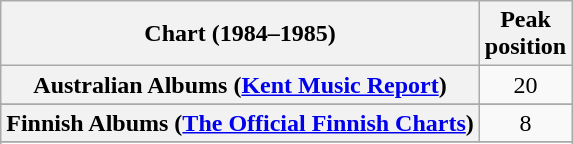<table class="wikitable sortable plainrowheaders" style="text-align:center">
<tr>
<th scope="col">Chart (1984–1985)</th>
<th scope="col">Peak<br>position</th>
</tr>
<tr>
<th scope="row">Australian Albums (<a href='#'>Kent Music Report</a>)</th>
<td align="center">20</td>
</tr>
<tr>
</tr>
<tr>
<th scope="row">Finnish Albums (<a href='#'>The Official Finnish Charts</a>)</th>
<td align="center">8</td>
</tr>
<tr>
</tr>
<tr>
</tr>
<tr>
</tr>
<tr>
</tr>
</table>
